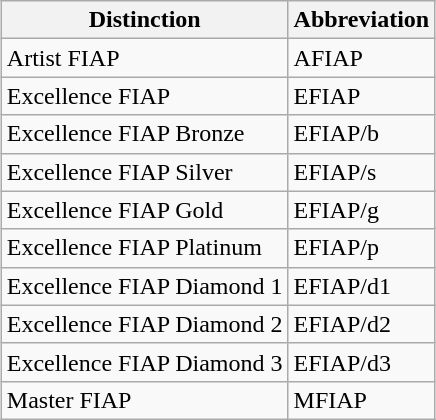<table class="wikitable" style="margin-left: auto; margin-right: auto; width: auto; border: none;">
<tr>
<th>Distinction</th>
<th>Abbreviation</th>
</tr>
<tr>
<td>Artist FIAP</td>
<td>AFIAP</td>
</tr>
<tr>
<td>Excellence FIAP</td>
<td>EFIAP</td>
</tr>
<tr>
<td>Excellence FIAP Bronze</td>
<td>EFIAP/b</td>
</tr>
<tr>
<td>Excellence FIAP Silver</td>
<td>EFIAP/s</td>
</tr>
<tr>
<td>Excellence FIAP Gold</td>
<td>EFIAP/g</td>
</tr>
<tr>
<td>Excellence FIAP Platinum</td>
<td>EFIAP/p</td>
</tr>
<tr>
<td>Excellence FIAP Diamond 1</td>
<td>EFIAP/d1</td>
</tr>
<tr>
<td>Excellence FIAP Diamond 2</td>
<td>EFIAP/d2</td>
</tr>
<tr>
<td>Excellence FIAP Diamond 3</td>
<td>EFIAP/d3</td>
</tr>
<tr>
<td>Master FIAP</td>
<td>MFIAP</td>
</tr>
</table>
